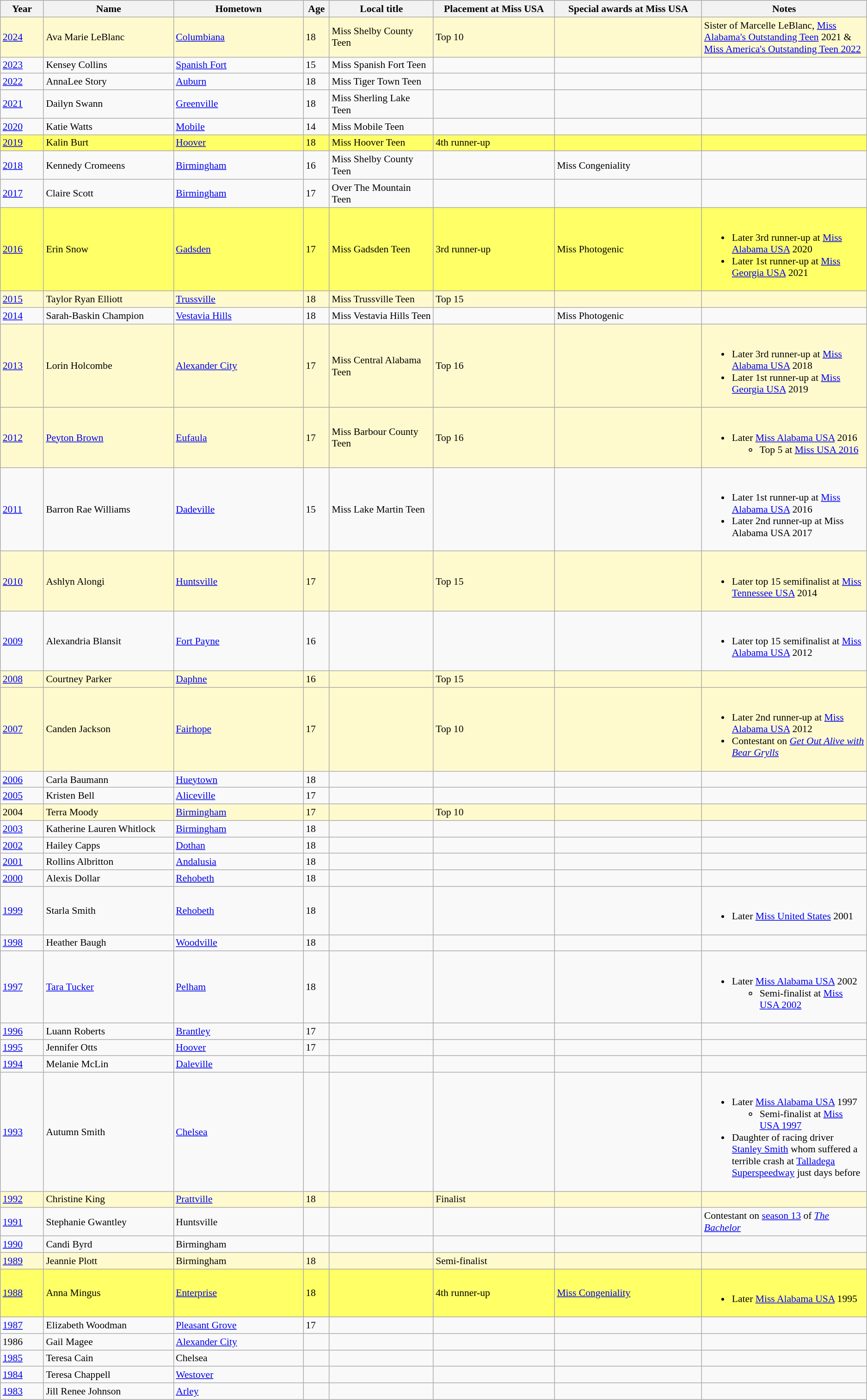<table class="wikitable sortable"  style="font-size:90%;">
<tr bgcolor="#efefef">
<th width=5%>Year</th>
<th width=15%>Name</th>
<th width=15%>Hometown</th>
<th width=3%>Age</th>
<th width=12%>Local title</th>
<th width=14%>Placement at Miss USA</th>
<th width=17%>Special awards at Miss USA</th>
<th width=31%>Notes</th>
</tr>
<tr style="background-color:#FFFACD;">
<td><a href='#'>2024</a></td>
<td>Ava Marie LeBlanc</td>
<td><a href='#'>Columbiana</a></td>
<td>18</td>
<td>Miss Shelby County Teen</td>
<td>Top 10</td>
<td></td>
<td>Sister of Marcelle LeBlanc, <a href='#'>Miss Alabama's Outstanding Teen</a> 2021 & <a href='#'>Miss America's Outstanding Teen 2022</a></td>
</tr>
<tr>
<td><a href='#'>2023</a></td>
<td>Kensey Collins</td>
<td><a href='#'>Spanish Fort</a></td>
<td>15</td>
<td>Miss Spanish Fort Teen</td>
<td></td>
<td></td>
<td></td>
</tr>
<tr>
<td><a href='#'>2022</a></td>
<td>AnnaLee Story</td>
<td><a href='#'>Auburn</a></td>
<td>18</td>
<td>Miss Tiger Town Teen</td>
<td></td>
<td></td>
<td></td>
</tr>
<tr>
<td><a href='#'>2021</a></td>
<td>Dailyn Swann</td>
<td><a href='#'>Greenville</a></td>
<td>18</td>
<td>Miss Sherling Lake Teen</td>
<td></td>
<td></td>
<td></td>
</tr>
<tr>
<td><a href='#'>2020</a></td>
<td>Katie Watts</td>
<td><a href='#'>Mobile</a></td>
<td>14</td>
<td>Miss Mobile Teen</td>
<td></td>
<td></td>
<td></td>
</tr>
<tr style="background-color:#FFFF66;">
<td><a href='#'>2019</a></td>
<td>Kalin Burt</td>
<td><a href='#'>Hoover</a></td>
<td>18</td>
<td>Miss Hoover Teen</td>
<td>4th runner-up</td>
<td></td>
<td></td>
</tr>
<tr>
<td><a href='#'>2018</a></td>
<td>Kennedy Cromeens</td>
<td><a href='#'>Birmingham</a></td>
<td>16</td>
<td>Miss Shelby County Teen</td>
<td></td>
<td>Miss Congeniality</td>
<td></td>
</tr>
<tr>
<td><a href='#'>2017</a></td>
<td>Claire Scott</td>
<td><a href='#'>Birmingham</a></td>
<td>17</td>
<td>Over The Mountain Teen</td>
<td></td>
<td></td>
<td></td>
</tr>
<tr style="background-color:#FFFF66;">
<td><a href='#'>2016</a></td>
<td>Erin Snow</td>
<td><a href='#'>Gadsden</a></td>
<td>17</td>
<td>Miss Gadsden Teen</td>
<td>3rd runner-up</td>
<td>Miss Photogenic</td>
<td><br><ul><li>Later 3rd runner-up at <a href='#'>Miss Alabama USA</a> 2020</li><li>Later 1st runner-up at <a href='#'>Miss Georgia USA</a> 2021</li></ul></td>
</tr>
<tr style="background-color:#FFFACD;">
<td><a href='#'>2015</a></td>
<td>Taylor Ryan Elliott</td>
<td><a href='#'>Trussville</a></td>
<td>18</td>
<td>Miss Trussville Teen</td>
<td>Top 15</td>
<td></td>
<td></td>
</tr>
<tr>
<td><a href='#'>2014</a></td>
<td>Sarah-Baskin Champion</td>
<td><a href='#'>Vestavia Hills</a></td>
<td>18</td>
<td>Miss Vestavia Hills Teen</td>
<td></td>
<td>Miss Photogenic</td>
<td></td>
</tr>
<tr style="background-color:#FFFACD;">
<td><a href='#'>2013</a></td>
<td>Lorin Holcombe</td>
<td><a href='#'>Alexander City</a></td>
<td>17</td>
<td>Miss Central Alabama Teen</td>
<td>Top 16</td>
<td></td>
<td><br><ul><li>Later 3rd runner-up at <a href='#'>Miss Alabama USA</a> 2018</li><li>Later 1st runner-up at <a href='#'>Miss Georgia USA</a> 2019</li></ul></td>
</tr>
<tr style="background-color:#FFFACD;">
<td><a href='#'>2012</a></td>
<td><a href='#'>Peyton Brown</a></td>
<td><a href='#'>Eufaula</a></td>
<td>17</td>
<td>Miss Barbour County Teen</td>
<td>Top 16</td>
<td></td>
<td><br><ul><li>Later <a href='#'>Miss Alabama USA</a> 2016<ul><li>Top 5 at <a href='#'>Miss USA 2016</a></li></ul></li></ul></td>
</tr>
<tr>
<td><a href='#'>2011</a></td>
<td>Barron Rae Williams</td>
<td><a href='#'>Dadeville</a></td>
<td>15</td>
<td>Miss Lake Martin Teen</td>
<td></td>
<td></td>
<td><br><ul><li>Later 1st runner-up at <a href='#'>Miss Alabama USA</a> 2016</li><li>Later 2nd runner-up at Miss Alabama USA 2017</li></ul></td>
</tr>
<tr style="background-color:#FFFACD;">
<td><a href='#'>2010</a></td>
<td>Ashlyn Alongi</td>
<td><a href='#'>Huntsville</a></td>
<td>17</td>
<td></td>
<td>Top 15</td>
<td></td>
<td><br><ul><li>Later top 15 semifinalist at <a href='#'>Miss Tennessee USA</a> 2014</li></ul></td>
</tr>
<tr>
<td><a href='#'>2009</a></td>
<td>Alexandria Blansit</td>
<td><a href='#'>Fort Payne</a></td>
<td>16</td>
<td></td>
<td></td>
<td></td>
<td><br><ul><li>Later top 15 semifinalist at <a href='#'>Miss Alabama USA</a> 2012</li></ul></td>
</tr>
<tr style="background-color:#FFFACD;">
<td><a href='#'>2008</a></td>
<td>Courtney Parker</td>
<td><a href='#'>Daphne</a></td>
<td>16</td>
<td></td>
<td>Top 15</td>
<td></td>
<td></td>
</tr>
<tr style="background-color:#FFFACD;">
<td><a href='#'>2007</a></td>
<td>Canden Jackson</td>
<td><a href='#'>Fairhope</a></td>
<td>17</td>
<td></td>
<td>Top 10</td>
<td></td>
<td><br><ul><li>Later 2nd runner-up at <a href='#'>Miss Alabama USA</a> 2012</li><li>Contestant on <em><a href='#'>Get Out Alive with Bear Grylls</a></em></li></ul></td>
</tr>
<tr>
<td><a href='#'>2006</a></td>
<td>Carla Baumann</td>
<td><a href='#'>Hueytown</a></td>
<td>18</td>
<td></td>
<td></td>
<td></td>
<td></td>
</tr>
<tr>
<td><a href='#'>2005</a></td>
<td>Kristen Bell</td>
<td><a href='#'>Aliceville</a></td>
<td>17</td>
<td></td>
<td></td>
<td></td>
<td></td>
</tr>
<tr style="background-color:#FFFACD;">
<td>2004</td>
<td>Terra Moody</td>
<td><a href='#'>Birmingham</a></td>
<td>17</td>
<td></td>
<td>Top 10</td>
<td></td>
<td></td>
</tr>
<tr>
<td><a href='#'>2003</a></td>
<td>Katherine Lauren Whitlock</td>
<td><a href='#'>Birmingham</a></td>
<td>18</td>
<td></td>
<td></td>
<td></td>
<td></td>
</tr>
<tr>
<td><a href='#'>2002</a></td>
<td>Hailey Capps</td>
<td><a href='#'>Dothan</a></td>
<td>18</td>
<td></td>
<td></td>
<td></td>
<td></td>
</tr>
<tr>
<td><a href='#'>2001</a></td>
<td>Rollins Albritton</td>
<td><a href='#'>Andalusia</a></td>
<td>18</td>
<td></td>
<td></td>
<td></td>
<td></td>
</tr>
<tr>
<td><a href='#'>2000</a></td>
<td>Alexis Dollar</td>
<td><a href='#'>Rehobeth</a></td>
<td>18</td>
<td></td>
<td></td>
<td></td>
<td></td>
</tr>
<tr>
<td><a href='#'>1999</a></td>
<td>Starla Smith</td>
<td><a href='#'>Rehobeth</a></td>
<td>18</td>
<td></td>
<td></td>
<td></td>
<td><br><ul><li>Later <a href='#'>Miss United States</a> 2001</li></ul></td>
</tr>
<tr>
<td><a href='#'>1998</a></td>
<td>Heather Baugh</td>
<td><a href='#'>Woodville</a></td>
<td>18</td>
<td></td>
<td></td>
<td></td>
<td></td>
</tr>
<tr>
<td><a href='#'>1997</a></td>
<td><a href='#'>Tara Tucker</a></td>
<td><a href='#'>Pelham</a></td>
<td>18</td>
<td></td>
<td></td>
<td></td>
<td><br><ul><li>Later <a href='#'>Miss Alabama USA</a> 2002<ul><li>Semi-finalist at <a href='#'>Miss USA 2002</a></li></ul></li></ul></td>
</tr>
<tr>
<td><a href='#'>1996</a></td>
<td>Luann Roberts</td>
<td><a href='#'>Brantley</a></td>
<td>17</td>
<td></td>
<td></td>
<td></td>
<td></td>
</tr>
<tr>
<td><a href='#'>1995</a></td>
<td>Jennifer Otts</td>
<td><a href='#'>Hoover</a></td>
<td>17</td>
<td></td>
<td></td>
<td></td>
<td></td>
</tr>
<tr>
<td><a href='#'>1994</a></td>
<td>Melanie McLin</td>
<td><a href='#'>Daleville</a></td>
<td></td>
<td></td>
<td></td>
<td></td>
<td></td>
</tr>
<tr>
<td><a href='#'>1993</a></td>
<td>Autumn Smith</td>
<td><a href='#'>Chelsea</a></td>
<td></td>
<td></td>
<td></td>
<td></td>
<td><br><ul><li>Later <a href='#'>Miss Alabama USA</a> 1997<ul><li>Semi-finalist at <a href='#'>Miss USA 1997</a></li></ul></li><li>Daughter of racing driver <a href='#'>Stanley Smith</a> whom suffered a terrible crash at <a href='#'>Talladega Superspeedway</a> just days before</li></ul></td>
</tr>
<tr style="background-color:#FFFACD;">
<td><a href='#'>1992</a></td>
<td>Christine King</td>
<td><a href='#'>Prattville</a></td>
<td>18</td>
<td></td>
<td>Finalist</td>
<td></td>
<td></td>
</tr>
<tr>
<td><a href='#'>1991</a></td>
<td>Stephanie Gwantley</td>
<td>Huntsville</td>
<td></td>
<td></td>
<td></td>
<td></td>
<td>Contestant on <a href='#'>season 13</a> of <em><a href='#'>The Bachelor</a></em></td>
</tr>
<tr>
<td><a href='#'>1990</a></td>
<td>Candi Byrd</td>
<td>Birmingham</td>
<td></td>
<td></td>
<td></td>
<td></td>
<td></td>
</tr>
<tr style="background-color:#FFFACD;">
<td><a href='#'>1989</a></td>
<td>Jeannie Plott</td>
<td>Birmingham</td>
<td>18</td>
<td></td>
<td>Semi-finalist</td>
<td></td>
<td></td>
</tr>
<tr style="background-color:#FFFF66;">
<td><a href='#'>1988</a></td>
<td>Anna Mingus</td>
<td><a href='#'>Enterprise</a></td>
<td>18</td>
<td></td>
<td>4th runner-up</td>
<td><a href='#'>Miss Congeniality</a></td>
<td><br><ul><li>Later <a href='#'>Miss Alabama USA</a> 1995</li></ul></td>
</tr>
<tr>
<td><a href='#'>1987</a></td>
<td>Elizabeth Woodman</td>
<td><a href='#'>Pleasant Grove</a></td>
<td>17</td>
<td></td>
<td></td>
<td></td>
<td></td>
</tr>
<tr>
<td>1986</td>
<td>Gail Magee</td>
<td><a href='#'>Alexander City</a></td>
<td></td>
<td></td>
<td></td>
<td></td>
<td></td>
</tr>
<tr>
<td><a href='#'>1985</a></td>
<td>Teresa Cain</td>
<td>Chelsea</td>
<td></td>
<td></td>
<td></td>
<td></td>
<td></td>
</tr>
<tr>
<td><a href='#'>1984</a></td>
<td>Teresa Chappell</td>
<td><a href='#'>Westover</a></td>
<td></td>
<td></td>
<td></td>
<td></td>
<td></td>
</tr>
<tr>
<td><a href='#'>1983</a></td>
<td>Jill Renee Johnson</td>
<td><a href='#'>Arley</a></td>
<td></td>
<td></td>
<td></td>
<td></td>
<td></td>
</tr>
</table>
